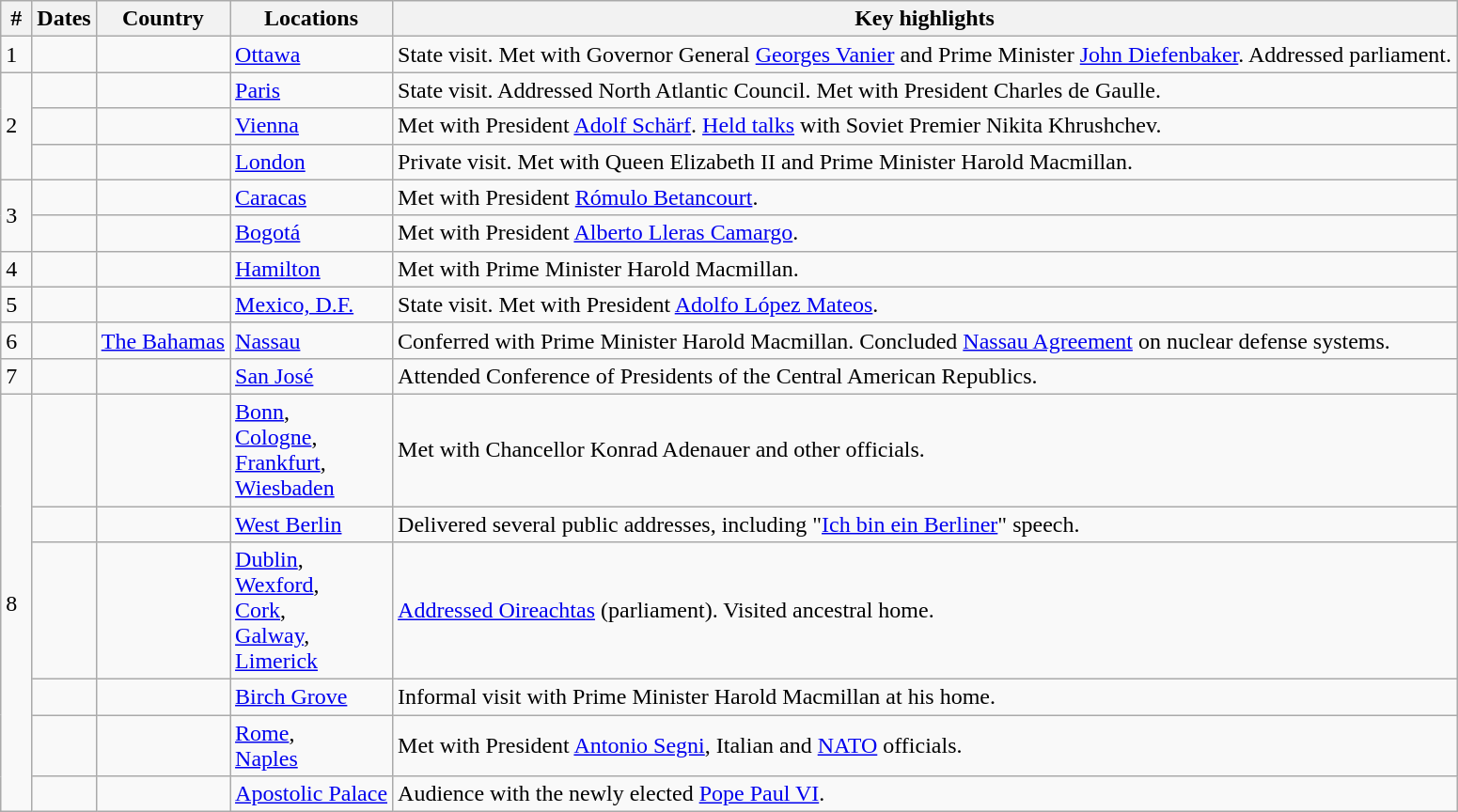<table class="wikitable sortable">
<tr>
<th class="unsortable" style="width: 11pt;"><abbr>#</abbr></th>
<th>Dates</th>
<th>Country</th>
<th>Locations</th>
<th>Key highlights</th>
</tr>
<tr>
<td>1</td>
<td></td>
<td></td>
<td><a href='#'>Ottawa</a></td>
<td>State visit. Met with Governor General <a href='#'>Georges Vanier</a> and Prime Minister <a href='#'>John Diefenbaker</a>. Addressed parliament.</td>
</tr>
<tr>
<td rowspan=3>2</td>
<td></td>
<td></td>
<td><a href='#'>Paris</a></td>
<td>State visit. Addressed North Atlantic Council. Met with President Charles de Gaulle.</td>
</tr>
<tr>
<td></td>
<td></td>
<td><a href='#'>Vienna</a></td>
<td>Met with President <a href='#'>Adolf Schärf</a>. <a href='#'>Held talks</a> with Soviet Premier Nikita Khrushchev.</td>
</tr>
<tr>
<td></td>
<td></td>
<td><a href='#'>London</a></td>
<td>Private visit. Met with Queen Elizabeth II and Prime Minister Harold Macmillan.</td>
</tr>
<tr>
<td rowspan=2>3</td>
<td></td>
<td></td>
<td><a href='#'>Caracas</a></td>
<td>Met with President <a href='#'>Rómulo Betancourt</a>.</td>
</tr>
<tr>
<td></td>
<td></td>
<td><a href='#'>Bogotá</a></td>
<td>Met with President <a href='#'>Alberto Lleras Camargo</a>.</td>
</tr>
<tr>
<td>4</td>
<td></td>
<td></td>
<td><a href='#'>Hamilton</a></td>
<td>Met with Prime Minister Harold Macmillan.</td>
</tr>
<tr>
<td>5</td>
<td></td>
<td></td>
<td><a href='#'>Mexico, D.F.</a></td>
<td>State visit. Met with President <a href='#'>Adolfo López Mateos</a>.</td>
</tr>
<tr>
<td>6</td>
<td nowrap></td>
<td> <a href='#'>The Bahamas</a></td>
<td><a href='#'>Nassau</a></td>
<td>Conferred with Prime Minister Harold Macmillan. Concluded <a href='#'>Nassau Agreement</a> on nuclear defense systems.</td>
</tr>
<tr>
<td>7</td>
<td></td>
<td></td>
<td><a href='#'>San José</a></td>
<td>Attended Conference of Presidents of the Central American Republics.</td>
</tr>
<tr>
<td rowspan=6>8</td>
<td></td>
<td></td>
<td><a href='#'>Bonn</a>,<br><a href='#'>Cologne</a>,<br><a href='#'>Frankfurt</a>,<br><a href='#'>Wiesbaden</a></td>
<td>Met with Chancellor Konrad Adenauer and other officials.</td>
</tr>
<tr>
<td></td>
<td></td>
<td><a href='#'>West Berlin</a></td>
<td>Delivered several public addresses, including "<a href='#'>Ich bin ein Berliner</a>" speech.</td>
</tr>
<tr>
<td></td>
<td></td>
<td><a href='#'>Dublin</a>,<br><a href='#'>Wexford</a>,<br><a href='#'>Cork</a>,<br><a href='#'>Galway</a>,<br><a href='#'>Limerick</a></td>
<td><a href='#'>Addressed Oireachtas</a> (parliament). Visited ancestral home.</td>
</tr>
<tr>
<td></td>
<td></td>
<td><a href='#'>Birch Grove</a></td>
<td>Informal visit with Prime Minister Harold Macmillan at his home.</td>
</tr>
<tr>
<td></td>
<td></td>
<td><a href='#'>Rome</a>,<br><a href='#'>Naples</a></td>
<td>Met with President <a href='#'>Antonio Segni</a>, Italian and <a href='#'>NATO</a> officials.</td>
</tr>
<tr>
<td></td>
<td></td>
<td><a href='#'>Apostolic Palace</a></td>
<td>Audience with the newly elected <a href='#'>Pope Paul VI</a>.</td>
</tr>
</table>
